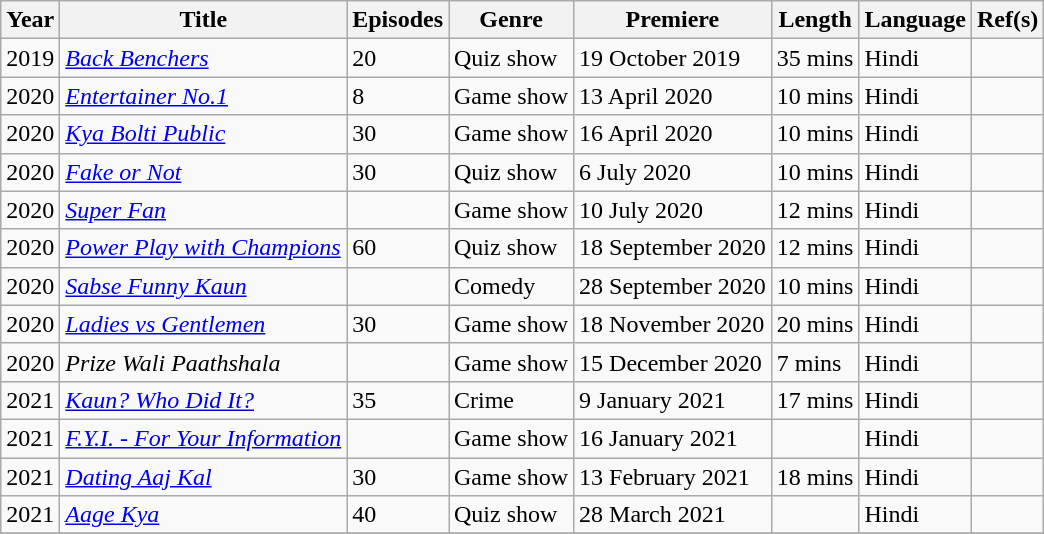<table class="wikitable">
<tr>
<th>Year</th>
<th>Title</th>
<th>Episodes</th>
<th>Genre</th>
<th>Premiere</th>
<th>Length</th>
<th>Language</th>
<th>Ref(s)</th>
</tr>
<tr>
<td>2019</td>
<td><em><a href='#'>Back Benchers</a></em></td>
<td>20</td>
<td>Quiz show</td>
<td>19 October 2019</td>
<td>35 mins</td>
<td>Hindi</td>
<td></td>
</tr>
<tr>
<td>2020</td>
<td><em><a href='#'>Entertainer No.1</a></em></td>
<td>8</td>
<td>Game show</td>
<td>13 April 2020</td>
<td>10 mins</td>
<td>Hindi</td>
<td></td>
</tr>
<tr>
<td>2020</td>
<td><em><a href='#'>Kya Bolti Public</a></em></td>
<td>30</td>
<td>Game show</td>
<td>16 April 2020</td>
<td>10 mins</td>
<td>Hindi</td>
<td></td>
</tr>
<tr>
<td>2020</td>
<td><em><a href='#'>Fake or Not</a></em></td>
<td>30</td>
<td>Quiz show</td>
<td>6 July 2020</td>
<td>10 mins</td>
<td>Hindi</td>
<td></td>
</tr>
<tr>
<td>2020</td>
<td><a href='#'><em>Super Fan</em></a></td>
<td></td>
<td>Game show</td>
<td>10 July 2020</td>
<td>12 mins</td>
<td>Hindi</td>
<td></td>
</tr>
<tr>
<td>2020</td>
<td><em><a href='#'>Power Play with Champions</a></em></td>
<td>60</td>
<td>Quiz show</td>
<td>18 September 2020</td>
<td>12 mins</td>
<td>Hindi</td>
<td></td>
</tr>
<tr>
<td>2020</td>
<td><em><a href='#'>Sabse Funny Kaun</a></em></td>
<td></td>
<td>Comedy</td>
<td>28 September 2020</td>
<td>10 mins</td>
<td>Hindi</td>
<td></td>
</tr>
<tr>
<td>2020</td>
<td><em><a href='#'>Ladies vs Gentlemen</a></em></td>
<td>30</td>
<td>Game show</td>
<td>18 November 2020</td>
<td>20 mins</td>
<td>Hindi</td>
<td></td>
</tr>
<tr>
<td>2020</td>
<td><em>Prize Wali Paathshala</em></td>
<td></td>
<td>Game show</td>
<td>15 December 2020</td>
<td>7 mins</td>
<td>Hindi</td>
<td></td>
</tr>
<tr>
<td>2021</td>
<td><em><a href='#'>Kaun? Who Did It?</a></em></td>
<td>35</td>
<td>Crime</td>
<td>9 January 2021</td>
<td>17 mins</td>
<td>Hindi</td>
<td></td>
</tr>
<tr>
<td>2021</td>
<td><em><a href='#'>F.Y.I. - For Your Information</a></em></td>
<td></td>
<td>Game show</td>
<td>16 January 2021</td>
<td></td>
<td>Hindi</td>
<td></td>
</tr>
<tr>
<td>2021</td>
<td><em><a href='#'>Dating Aaj Kal</a></em></td>
<td>30</td>
<td>Game show</td>
<td>13 February 2021</td>
<td>18 mins</td>
<td>Hindi</td>
<td></td>
</tr>
<tr>
<td>2021</td>
<td><em><a href='#'>Aage Kya</a></em></td>
<td>40</td>
<td>Quiz show</td>
<td>28 March 2021</td>
<td></td>
<td>Hindi</td>
<td></td>
</tr>
<tr>
</tr>
</table>
